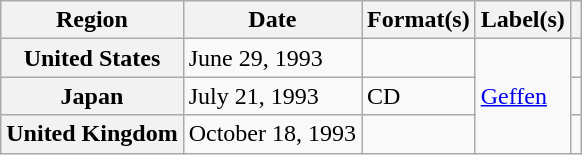<table class="wikitable plainrowheaders">
<tr>
<th scope="col">Region</th>
<th scope="col">Date</th>
<th scope="col">Format(s)</th>
<th scope="col">Label(s)</th>
<th scope="col"></th>
</tr>
<tr>
<th scope="row">United States</th>
<td>June 29, 1993</td>
<td></td>
<td rowspan="3"><a href='#'>Geffen</a></td>
<td></td>
</tr>
<tr>
<th scope="row">Japan</th>
<td>July 21, 1993</td>
<td>CD</td>
<td></td>
</tr>
<tr>
<th scope="row">United Kingdom</th>
<td>October 18, 1993</td>
<td></td>
<td></td>
</tr>
</table>
